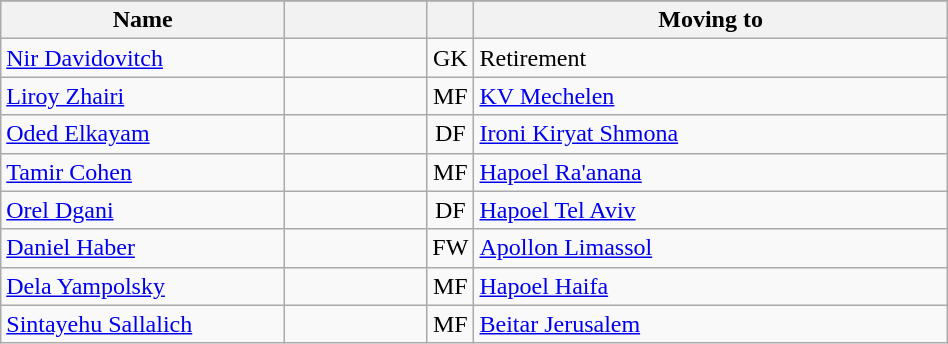<table class="wikitable" style="text-align: center; width:50%">
<tr>
</tr>
<tr>
<th width=30% align="center">Name</th>
<th width=15% align="center"></th>
<th width=5% align="center"></th>
<th width=50% align="center">Moving to</th>
</tr>
<tr>
<td align=left><a href='#'>Nir Davidovitch</a></td>
<td></td>
<td>GK</td>
<td align=left>Retirement</td>
</tr>
<tr>
<td align=left><a href='#'>Liroy Zhairi</a></td>
<td></td>
<td>MF</td>
<td align=left> <a href='#'>KV Mechelen</a></td>
</tr>
<tr>
<td align=left><a href='#'>Oded Elkayam</a></td>
<td></td>
<td>DF</td>
<td align=left> <a href='#'>Ironi Kiryat Shmona</a></td>
</tr>
<tr>
<td align=left><a href='#'>Tamir Cohen</a></td>
<td></td>
<td>MF</td>
<td align=left> <a href='#'>Hapoel Ra'anana</a></td>
</tr>
<tr>
<td align=left><a href='#'>Orel Dgani</a></td>
<td></td>
<td>DF</td>
<td align=left> <a href='#'>Hapoel Tel Aviv</a></td>
</tr>
<tr>
<td align=left><a href='#'>Daniel Haber</a></td>
<td></td>
<td>FW</td>
<td align=left> <a href='#'>Apollon Limassol</a></td>
</tr>
<tr>
<td align=left><a href='#'>Dela Yampolsky</a></td>
<td></td>
<td>MF</td>
<td align=left> <a href='#'>Hapoel Haifa</a></td>
</tr>
<tr>
<td align=left><a href='#'>Sintayehu Sallalich</a></td>
<td></td>
<td>MF</td>
<td align=left> <a href='#'>Beitar Jerusalem</a></td>
</tr>
</table>
